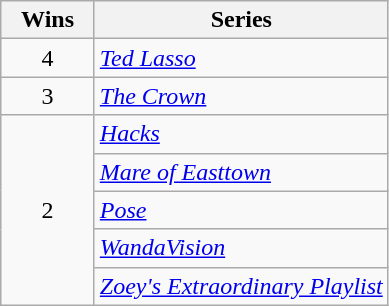<table class="wikitable">
<tr>
<th scope="col" style="width:55px;">Wins</th>
<th scope="col" style="text-align:center;">Series</th>
</tr>
<tr>
<td rowspan="1" style="text-align:center">4</td>
<td><em><a href='#'>Ted Lasso</a></em></td>
</tr>
<tr>
<td rowspan="1" style="text-align:center">3</td>
<td><em><a href='#'>The Crown</a></em></td>
</tr>
<tr>
<td rowspan="5" style="text-align:center">2</td>
<td><em><a href='#'>Hacks</a></em></td>
</tr>
<tr>
<td><em><a href='#'>Mare of Easttown</a></em></td>
</tr>
<tr>
<td><em><a href='#'>Pose</a></em></td>
</tr>
<tr>
<td><em><a href='#'>WandaVision</a></em></td>
</tr>
<tr>
<td><em><a href='#'>Zoey's Extraordinary Playlist</a></em></td>
</tr>
</table>
